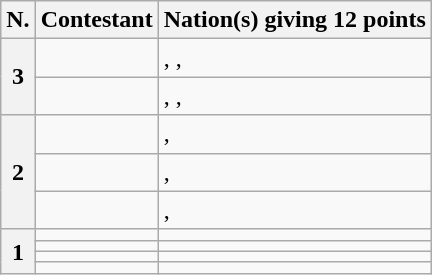<table class="wikitable plainrowheaders">
<tr>
<th scope="col">N.</th>
<th scope="col">Contestant</th>
<th scope="col">Nation(s) giving 12 points</th>
</tr>
<tr>
<th scope="row" rowspan="2">3</th>
<td><strong></strong></td>
<td>, , </td>
</tr>
<tr>
<td></td>
<td>, , </td>
</tr>
<tr>
<th scope="row" rowspan="3">2</th>
<td></td>
<td>, </td>
</tr>
<tr>
<td></td>
<td>, </td>
</tr>
<tr>
<td></td>
<td>, </td>
</tr>
<tr>
<th scope="row" rowspan="4">1</th>
<td></td>
<td></td>
</tr>
<tr>
<td></td>
<td></td>
</tr>
<tr>
<td></td>
<td></td>
</tr>
<tr>
<td></td>
<td></td>
</tr>
</table>
